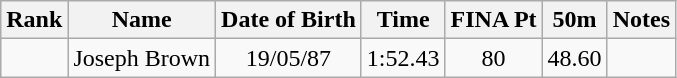<table class="wikitable sortable" style="text-align:center">
<tr>
<th>Rank</th>
<th>Name</th>
<th>Date of Birth</th>
<th>Time</th>
<th>FINA Pt</th>
<th>50m</th>
<th>Notes</th>
</tr>
<tr>
<td></td>
<td align=left> Joseph Brown</td>
<td>19/05/87</td>
<td>1:52.43</td>
<td>80</td>
<td>48.60</td>
<td></td>
</tr>
</table>
